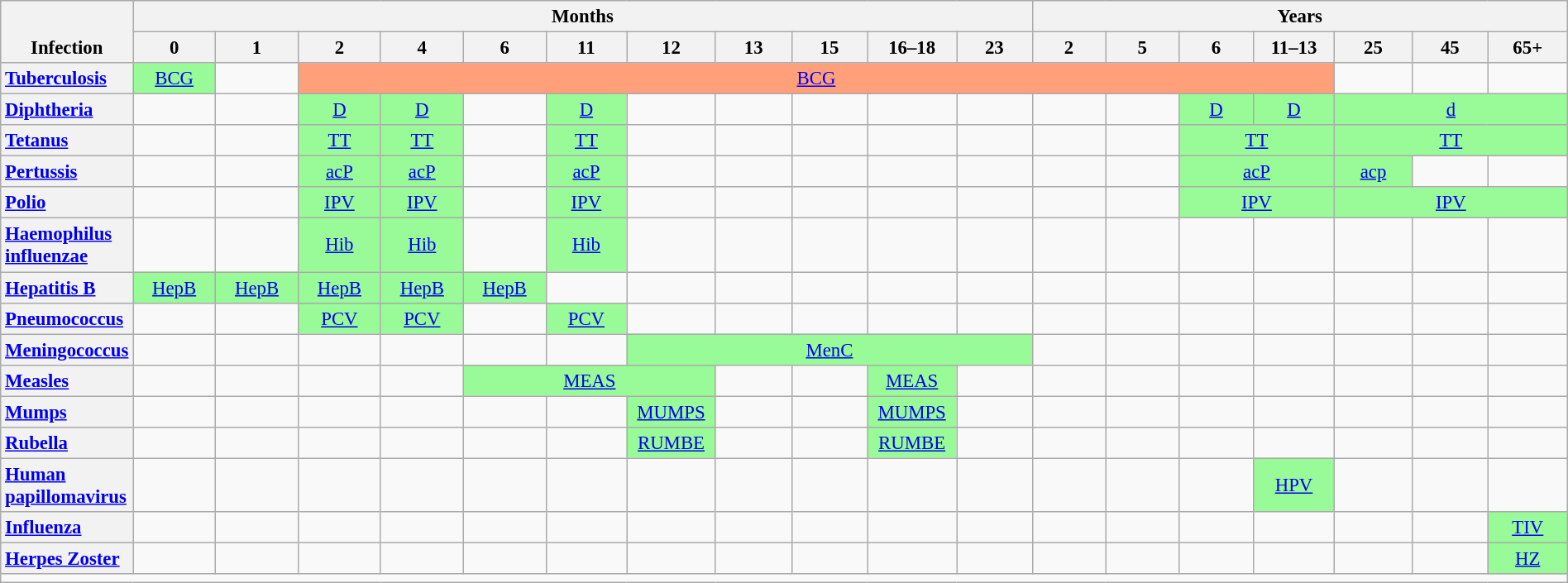<table class="wikitable" style="margin: auto; font-size: 95%; text-align: center">
<tr>
<th rowspan="2" valign="bottom" scope="col">Infection</th>
<th colspan="11" scope="col">Months</th>
<th colspan="7" scope="col">Years</th>
</tr>
<tr>
<th style="width: 4.5em;" scope="col">0</th>
<th style="width: 4.5em;" scope="col">1</th>
<th style="width: 4.5em;" scope="col">2</th>
<th style="width: 4.5em;" scope="col">4</th>
<th style="width: 4.5em;" scope="col">6</th>
<th style="width: 4.5em;" scope="col">11</th>
<th style="width: 4.5em;" scope="col">12</th>
<th style="width: 4.5em;" scope="col">13</th>
<th style="width: 4.5em;" scope="col">15</th>
<th style="width: 4.5em;" scope="col">16–18</th>
<th style="width: 4.5em;" scope="col">23</th>
<th style="width: 4.5em;" scope="col">2</th>
<th style="width: 4.5em;" scope="col">5</th>
<th style="width: 4.5em;" scope="col">6</th>
<th style="width: 4.5em;" scope="col">11–13</th>
<th style="width: 4.5em;" scope="col">25</th>
<th style="width: 4.5em;" scope="col">45</th>
<th style="width: 4.5em;" scope="col">65+</th>
</tr>
<tr>
<th style="text-align: left;" scope="row"><a href='#'>Tuberculosis</a></th>
<td style="background-color: PaleGreen;"><a href='#'>BCG</a></td>
<td></td>
<td colspan="13" style="background-color: LightSalmon;"><a href='#'>BCG</a></td>
<td></td>
<td></td>
<td></td>
</tr>
<tr>
<th style="text-align: left;" scope="row"><a href='#'>Diphtheria</a></th>
<td></td>
<td></td>
<td style="background-color: PaleGreen;"><a href='#'>D</a></td>
<td style="background-color: PaleGreen;"><a href='#'>D</a></td>
<td></td>
<td style="background-color: PaleGreen;"><a href='#'>D</a></td>
<td></td>
<td></td>
<td></td>
<td></td>
<td></td>
<td></td>
<td></td>
<td style="background-color: PaleGreen;"><a href='#'>D</a></td>
<td style="background-color: PaleGreen;"><a href='#'>D</a></td>
<td colspan="3" style="background-color: PaleGreen;"><a href='#'>d</a></td>
</tr>
<tr>
<th style="text-align: left;" scope="row"><a href='#'>Tetanus</a></th>
<td></td>
<td></td>
<td style="background-color: PaleGreen;"><a href='#'>TT</a></td>
<td style="background-color: PaleGreen;"><a href='#'>TT</a></td>
<td></td>
<td style="background-color: PaleGreen;"><a href='#'>TT</a></td>
<td></td>
<td></td>
<td></td>
<td></td>
<td></td>
<td></td>
<td></td>
<td colspan="2" style="background-color: PaleGreen;"><a href='#'>TT</a></td>
<td colspan="3" style="background-color: PaleGreen;"><a href='#'>TT</a></td>
</tr>
<tr>
<th style="text-align: left;" scope="row"><a href='#'>Pertussis</a></th>
<td></td>
<td></td>
<td style="background-color: PaleGreen;"><a href='#'>acP</a></td>
<td style="background-color: PaleGreen;"><a href='#'>acP</a></td>
<td></td>
<td style="background-color: PaleGreen;"><a href='#'>acP</a></td>
<td></td>
<td></td>
<td></td>
<td></td>
<td></td>
<td></td>
<td></td>
<td colspan="2" style="background-color: PaleGreen;"><a href='#'>acP</a></td>
<td style="background-color: PaleGreen;"><a href='#'>acp</a></td>
<td></td>
<td></td>
</tr>
<tr>
<th style="text-align: left;" scope="row"><a href='#'>Polio</a></th>
<td></td>
<td></td>
<td style="background-color: PaleGreen;"><a href='#'>IPV</a></td>
<td style="background-color: PaleGreen;"><a href='#'>IPV</a></td>
<td></td>
<td style="background-color: PaleGreen;"><a href='#'>IPV</a></td>
<td></td>
<td></td>
<td></td>
<td></td>
<td></td>
<td></td>
<td></td>
<td colspan="2" style="background-color: PaleGreen;"><a href='#'>IPV</a></td>
<td colspan="3" style="background-color: PaleGreen;"><a href='#'>IPV</a></td>
</tr>
<tr>
<th style="text-align: left;" scope="row"><a href='#'>Haemophilus influenzae</a></th>
<td></td>
<td></td>
<td style="background-color: PaleGreen;"><a href='#'>Hib</a></td>
<td style="background-color: PaleGreen;"><a href='#'>Hib</a></td>
<td></td>
<td style="background-color: PaleGreen;"><a href='#'>Hib</a></td>
<td></td>
<td></td>
<td></td>
<td></td>
<td></td>
<td></td>
<td></td>
<td></td>
<td></td>
<td></td>
<td></td>
<td></td>
</tr>
<tr>
<th style="text-align: left;" scope="row"><a href='#'>Hepatitis B</a></th>
<td style="background-color: PaleGreen;"><a href='#'>HepB</a></td>
<td style="background-color: PaleGreen;"><a href='#'>HepB</a></td>
<td style="background-color: PaleGreen;"><a href='#'>HepB</a></td>
<td style="background-color: PaleGreen;"><a href='#'>HepB</a></td>
<td style="background-color: PaleGreen;"><a href='#'>HepB</a></td>
<td></td>
<td></td>
<td></td>
<td></td>
<td></td>
<td></td>
<td></td>
<td></td>
<td></td>
<td></td>
<td></td>
<td></td>
<td></td>
</tr>
<tr>
<th style="text-align: left;" scope="row"><a href='#'>Pneumococcus</a></th>
<td></td>
<td></td>
<td style="background-color: PaleGreen;"><a href='#'>PCV</a></td>
<td style="background-color: PaleGreen;"><a href='#'>PCV</a></td>
<td></td>
<td style="background-color: PaleGreen;"><a href='#'>PCV</a></td>
<td></td>
<td></td>
<td></td>
<td></td>
<td></td>
<td></td>
<td></td>
<td></td>
<td></td>
<td></td>
<td></td>
<td></td>
</tr>
<tr>
<th style="text-align: left;" scope="row"><a href='#'>Meningococcus</a></th>
<td></td>
<td></td>
<td></td>
<td></td>
<td></td>
<td></td>
<td colspan="5" style="background-color: PaleGreen;"><a href='#'>MenC</a></td>
<td></td>
<td></td>
<td></td>
<td></td>
<td></td>
<td></td>
<td></td>
</tr>
<tr>
<th style="text-align: left;" scope="row"><a href='#'>Measles</a></th>
<td></td>
<td></td>
<td></td>
<td></td>
<td colspan="3" style="background-color: PaleGreen;"><a href='#'>MEAS</a></td>
<td></td>
<td></td>
<td style="background-color: PaleGreen;"><a href='#'>MEAS</a></td>
<td></td>
<td></td>
<td></td>
<td></td>
<td></td>
<td></td>
<td></td>
<td></td>
</tr>
<tr>
<th style="text-align: left;" scope="row"><a href='#'>Mumps</a></th>
<td></td>
<td></td>
<td></td>
<td></td>
<td></td>
<td></td>
<td style="background-color: PaleGreen;"><a href='#'>MUMPS</a></td>
<td></td>
<td></td>
<td style="background-color: PaleGreen;"><a href='#'>MUMPS</a></td>
<td></td>
<td></td>
<td></td>
<td></td>
<td></td>
<td></td>
<td></td>
<td></td>
</tr>
<tr>
<th style="text-align: left;" scope="row"><a href='#'>Rubella</a></th>
<td></td>
<td></td>
<td></td>
<td></td>
<td></td>
<td></td>
<td style="background-color: PaleGreen;"><a href='#'>RUMBE</a></td>
<td></td>
<td></td>
<td style="background-color: PaleGreen;"><a href='#'>RUMBE</a></td>
<td></td>
<td></td>
<td></td>
<td></td>
<td></td>
<td></td>
<td></td>
<td></td>
</tr>
<tr>
<th style="text-align: left;" scope="row"><a href='#'>Human papillomavirus</a></th>
<td></td>
<td></td>
<td></td>
<td></td>
<td></td>
<td></td>
<td></td>
<td></td>
<td></td>
<td></td>
<td></td>
<td></td>
<td></td>
<td></td>
<td style="background-color: PaleGreen;"><a href='#'>HPV</a></td>
<td></td>
<td></td>
<td></td>
</tr>
<tr>
<th style="text-align: left;" scope="row"><a href='#'>Influenza</a></th>
<td></td>
<td></td>
<td></td>
<td></td>
<td></td>
<td></td>
<td></td>
<td></td>
<td></td>
<td></td>
<td></td>
<td></td>
<td></td>
<td></td>
<td></td>
<td></td>
<td></td>
<td style="background-color: PaleGreen;"><a href='#'>TIV</a></td>
</tr>
<tr>
<th style="text-align: left;" scope="row"><a href='#'>Herpes Zoster</a></th>
<td></td>
<td></td>
<td></td>
<td></td>
<td></td>
<td></td>
<td></td>
<td></td>
<td></td>
<td></td>
<td></td>
<td></td>
<td></td>
<td></td>
<td></td>
<td></td>
<td></td>
<td style="background-color: PaleGreen;"><a href='#'>HZ</a></td>
</tr>
<tr>
<td colspan="19">  </td>
</tr>
</table>
